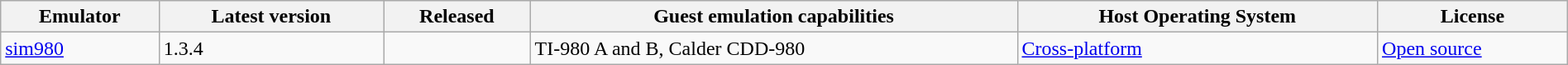<table class="wikitable sortable" style="width:100%">
<tr>
<th>Emulator</th>
<th>Latest version</th>
<th>Released</th>
<th>Guest emulation capabilities</th>
<th>Host Operating System</th>
<th>License</th>
</tr>
<tr>
<td><a href='#'>sim980</a></td>
<td>1.3.4</td>
<td></td>
<td>TI-980 A and B, Calder CDD-980</td>
<td><a href='#'>Cross-platform</a></td>
<td><a href='#'>Open source</a></td>
</tr>
</table>
